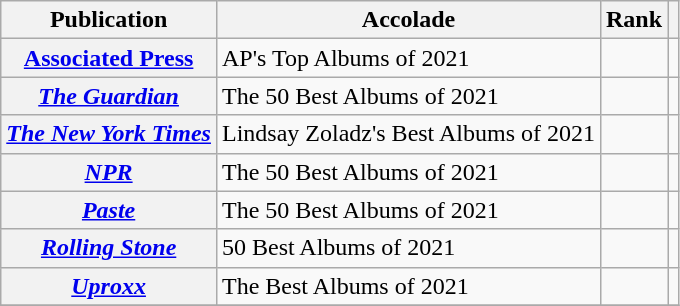<table class="wikitable sortable plainrowheaders">
<tr>
<th scope="col">Publication</th>
<th scope="col">Accolade</th>
<th scope="col">Rank</th>
<th scope="col" class="unsortable"></th>
</tr>
<tr>
<th scope="row"><a href='#'>Associated Press</a></th>
<td>AP's Top Albums of 2021</td>
<td></td>
<td></td>
</tr>
<tr>
<th scope="row"><em><a href='#'>The Guardian</a></em></th>
<td>The 50 Best Albums of 2021</td>
<td></td>
<td></td>
</tr>
<tr>
<th scope="row"><em><a href='#'>The New York Times</a></em></th>
<td>Lindsay Zoladz's Best Albums of 2021</td>
<td></td>
<td></td>
</tr>
<tr>
<th scope="row"><em><a href='#'>NPR</a></em></th>
<td>The 50 Best Albums of 2021</td>
<td></td>
<td></td>
</tr>
<tr>
<th scope="row"><em><a href='#'>Paste</a></em></th>
<td>The 50 Best Albums of 2021</td>
<td></td>
<td></td>
</tr>
<tr>
<th scope="row"><em><a href='#'>Rolling Stone</a></em></th>
<td>50 Best Albums of 2021</td>
<td></td>
<td></td>
</tr>
<tr>
<th scope="row"><em><a href='#'>Uproxx</a></em></th>
<td>The Best Albums of 2021</td>
<td></td>
<td></td>
</tr>
<tr>
</tr>
</table>
